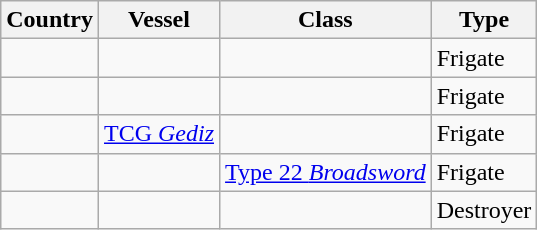<table class="wikitable">
<tr>
<th>Country</th>
<th>Vessel</th>
<th>Class</th>
<th>Type</th>
</tr>
<tr>
<td></td>
<td></td>
<td></td>
<td>Frigate</td>
</tr>
<tr>
<td></td>
<td></td>
<td></td>
<td>Frigate</td>
</tr>
<tr>
<td></td>
<td><a href='#'>TCG <em>Gediz</em></a></td>
<td></td>
<td>Frigate</td>
</tr>
<tr>
<td></td>
<td></td>
<td><a href='#'>Type 22 <em>Broadsword</em></a></td>
<td>Frigate</td>
</tr>
<tr>
<td></td>
<td></td>
<td></td>
<td>Destroyer</td>
</tr>
</table>
